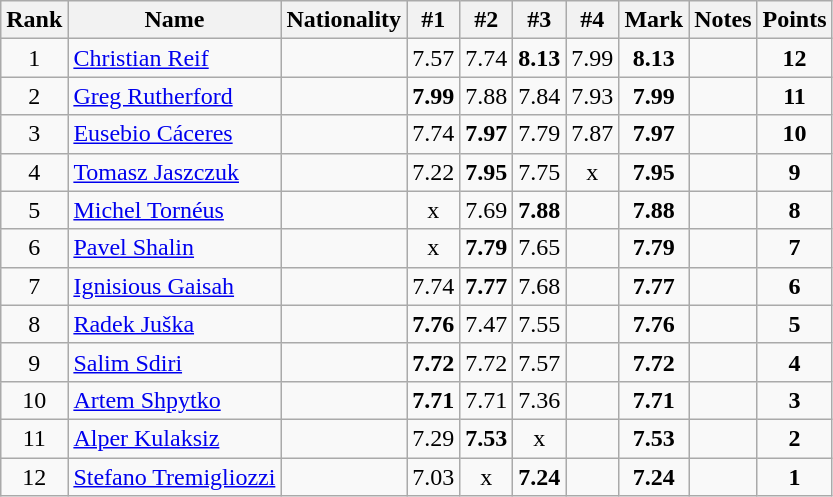<table class="wikitable sortable" style="text-align:center">
<tr>
<th>Rank</th>
<th>Name</th>
<th>Nationality</th>
<th>#1</th>
<th>#2</th>
<th>#3</th>
<th>#4</th>
<th>Mark</th>
<th>Notes</th>
<th>Points</th>
</tr>
<tr>
<td>1</td>
<td align=left><a href='#'>Christian Reif</a></td>
<td align=left></td>
<td>7.57</td>
<td>7.74</td>
<td><strong>8.13</strong></td>
<td>7.99</td>
<td><strong>8.13</strong></td>
<td></td>
<td><strong>12</strong></td>
</tr>
<tr>
<td>2</td>
<td align=left><a href='#'>Greg Rutherford</a></td>
<td align=left></td>
<td><strong>7.99</strong></td>
<td>7.88</td>
<td>7.84</td>
<td>7.93</td>
<td><strong>7.99</strong></td>
<td></td>
<td><strong>11</strong></td>
</tr>
<tr>
<td>3</td>
<td align=left><a href='#'>Eusebio Cáceres</a></td>
<td align=left></td>
<td>7.74</td>
<td><strong>7.97</strong></td>
<td>7.79</td>
<td>7.87</td>
<td><strong>7.97</strong></td>
<td></td>
<td><strong>10</strong></td>
</tr>
<tr>
<td>4</td>
<td align=left><a href='#'>Tomasz Jaszczuk</a></td>
<td align=left></td>
<td>7.22</td>
<td><strong>7.95</strong></td>
<td>7.75</td>
<td>x</td>
<td><strong>7.95</strong></td>
<td></td>
<td><strong>9</strong></td>
</tr>
<tr>
<td>5</td>
<td align=left><a href='#'>Michel Tornéus</a></td>
<td align=left></td>
<td>x</td>
<td>7.69</td>
<td><strong>7.88</strong></td>
<td></td>
<td><strong>7.88</strong></td>
<td></td>
<td><strong>8</strong></td>
</tr>
<tr>
<td>6</td>
<td align=left><a href='#'>Pavel Shalin</a></td>
<td align=left></td>
<td>x</td>
<td><strong>7.79</strong></td>
<td>7.65</td>
<td></td>
<td><strong>7.79</strong></td>
<td></td>
<td><strong>7</strong></td>
</tr>
<tr>
<td>7</td>
<td align=left><a href='#'>Ignisious Gaisah</a></td>
<td align=left></td>
<td>7.74</td>
<td><strong>7.77</strong></td>
<td>7.68</td>
<td></td>
<td><strong>7.77</strong></td>
<td></td>
<td><strong>6</strong></td>
</tr>
<tr>
<td>8</td>
<td align=left><a href='#'>Radek Juška</a></td>
<td align=left></td>
<td><strong>7.76</strong></td>
<td>7.47</td>
<td>7.55</td>
<td></td>
<td><strong>7.76</strong></td>
<td></td>
<td><strong>5</strong></td>
</tr>
<tr>
<td>9</td>
<td align=left><a href='#'>Salim Sdiri</a></td>
<td align=left></td>
<td><strong>7.72</strong></td>
<td>7.72</td>
<td>7.57</td>
<td></td>
<td><strong>7.72</strong></td>
<td></td>
<td><strong>4</strong></td>
</tr>
<tr>
<td>10</td>
<td align=left><a href='#'>Artem Shpytko</a></td>
<td align=left></td>
<td><strong>7.71</strong></td>
<td>7.71</td>
<td>7.36</td>
<td></td>
<td><strong>7.71</strong></td>
<td></td>
<td><strong>3</strong></td>
</tr>
<tr>
<td>11</td>
<td align=left><a href='#'>Alper Kulaksiz</a></td>
<td align=left></td>
<td>7.29</td>
<td><strong>7.53</strong></td>
<td>x</td>
<td></td>
<td><strong>7.53</strong></td>
<td></td>
<td><strong>2</strong></td>
</tr>
<tr>
<td>12</td>
<td align=left><a href='#'>Stefano Tremigliozzi</a></td>
<td align=left></td>
<td>7.03</td>
<td>x</td>
<td><strong>7.24</strong></td>
<td></td>
<td><strong>7.24</strong></td>
<td></td>
<td><strong>1</strong></td>
</tr>
</table>
